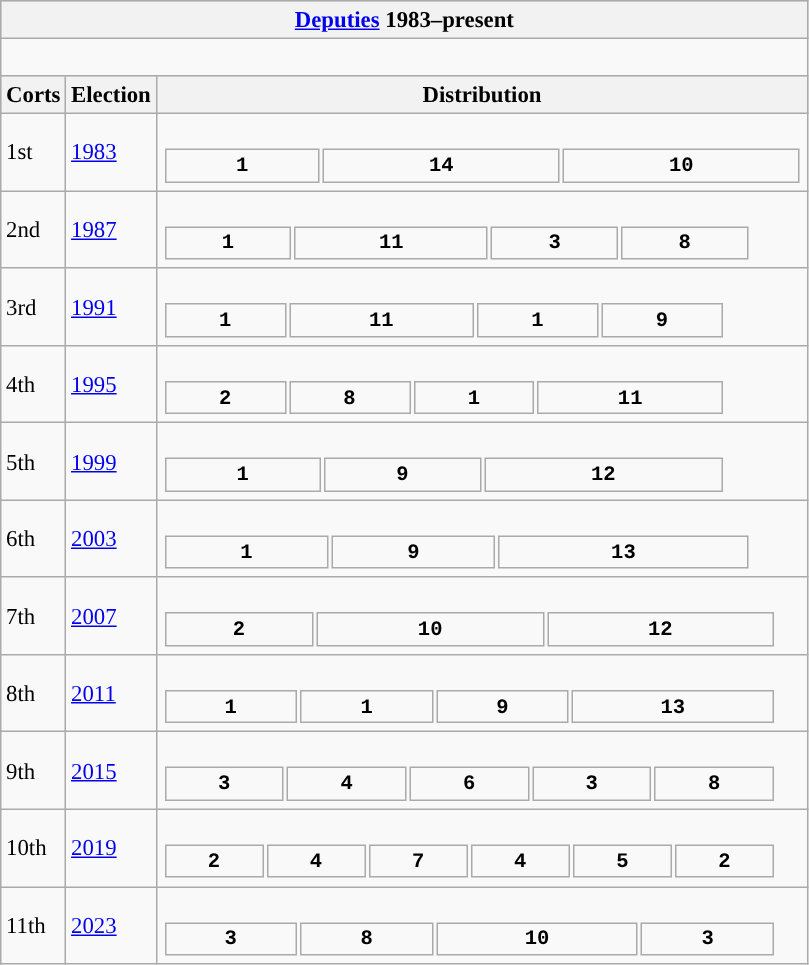<table class="wikitable" style="font-size:95%;">
<tr bgcolor="#CCCCCC">
<th colspan="3"><a href='#'>Deputies</a> 1983–present</th>
</tr>
<tr>
<td colspan="3"><br>
















</td>
</tr>
<tr bgcolor="#CCCCCC">
<th>Corts</th>
<th>Election</th>
<th>Distribution</th>
</tr>
<tr>
<td>1st</td>
<td><a href='#'>1983</a></td>
<td><br><table style="width:31.25em; font-size:90%; text-align:center; font-family:Courier New;">
<tr style="font-weight:bold">
<td style="background:">1</td>
<td style="background:">14</td>
<td style="background:">10</td>
</tr>
</table>
</td>
</tr>
<tr>
<td>2nd</td>
<td><a href='#'>1987</a></td>
<td><br><table style="width:28.75em; font-size:90%; text-align:center; font-family:Courier New;">
<tr style="font-weight:bold">
<td style="background:">1</td>
<td style="background:">11</td>
<td style="background:">3</td>
<td style="background:">8</td>
</tr>
</table>
</td>
</tr>
<tr>
<td>3rd</td>
<td><a href='#'>1991</a></td>
<td><br><table style="width:27.5em; font-size:90%; text-align:center; font-family:Courier New;">
<tr style="font-weight:bold">
<td style="background:">1</td>
<td style="background:">11</td>
<td style="background:">1</td>
<td style="background:">9</td>
</tr>
</table>
</td>
</tr>
<tr>
<td>4th</td>
<td><a href='#'>1995</a></td>
<td><br><table style="width:27.5em; font-size:90%; text-align:center; font-family:Courier New;">
<tr style="font-weight:bold">
<td style="background:">2</td>
<td style="background:">8</td>
<td style="background:">1</td>
<td style="background:">11</td>
</tr>
</table>
</td>
</tr>
<tr>
<td>5th</td>
<td><a href='#'>1999</a></td>
<td><br><table style="width:27.5em; font-size:90%; text-align:center; font-family:Courier New;">
<tr style="font-weight:bold">
<td style="background:">1</td>
<td style="background:">9</td>
<td style="background:">12</td>
</tr>
</table>
</td>
</tr>
<tr>
<td>6th</td>
<td><a href='#'>2003</a></td>
<td><br><table style="width:28.75em; font-size:90%; text-align:center; font-family:Courier New;">
<tr style="font-weight:bold">
<td style="background:">1</td>
<td style="background:">9</td>
<td style="background:">13</td>
</tr>
</table>
</td>
</tr>
<tr>
<td>7th</td>
<td><a href='#'>2007</a></td>
<td><br><table style="width:30em; font-size:90%; text-align:center; font-family:Courier New;">
<tr style="font-weight:bold">
<td style="background:">2</td>
<td style="background:">10</td>
<td style="background:">12</td>
</tr>
</table>
</td>
</tr>
<tr>
<td>8th</td>
<td><a href='#'>2011</a></td>
<td><br><table style="width:30em; font-size:90%; text-align:center; font-family:Courier New;">
<tr style="font-weight:bold">
<td style="background:">1</td>
<td style="background:">1</td>
<td style="background:">9</td>
<td style="background:">13</td>
</tr>
</table>
</td>
</tr>
<tr>
<td>9th</td>
<td><a href='#'>2015</a></td>
<td><br><table style="width:30em; font-size:90%; text-align:center; font-family:Courier New;">
<tr style="font-weight:bold">
<td style="background:">3</td>
<td style="background:">4</td>
<td style="background:">6</td>
<td style="background:">3</td>
<td style="background:">8</td>
</tr>
</table>
</td>
</tr>
<tr>
<td>10th</td>
<td><a href='#'>2019</a></td>
<td><br><table style="width:30em; font-size:90%; text-align:center; font-family:Courier New;">
<tr style="font-weight:bold">
<td style="background:">2</td>
<td style="background:">4</td>
<td style="background:">7</td>
<td style="background:">4</td>
<td style="background:">5</td>
<td style="background:">2</td>
</tr>
</table>
</td>
</tr>
<tr>
<td>11th</td>
<td><a href='#'>2023</a></td>
<td><br><table style="width:30em; font-size:90%; text-align:center; font-family:Courier New;">
<tr style="font-weight:bold">
<td style="background:">3</td>
<td style="background:">8</td>
<td style="background:">10</td>
<td style="background:">3</td>
</tr>
</table>
</td>
</tr>
</table>
